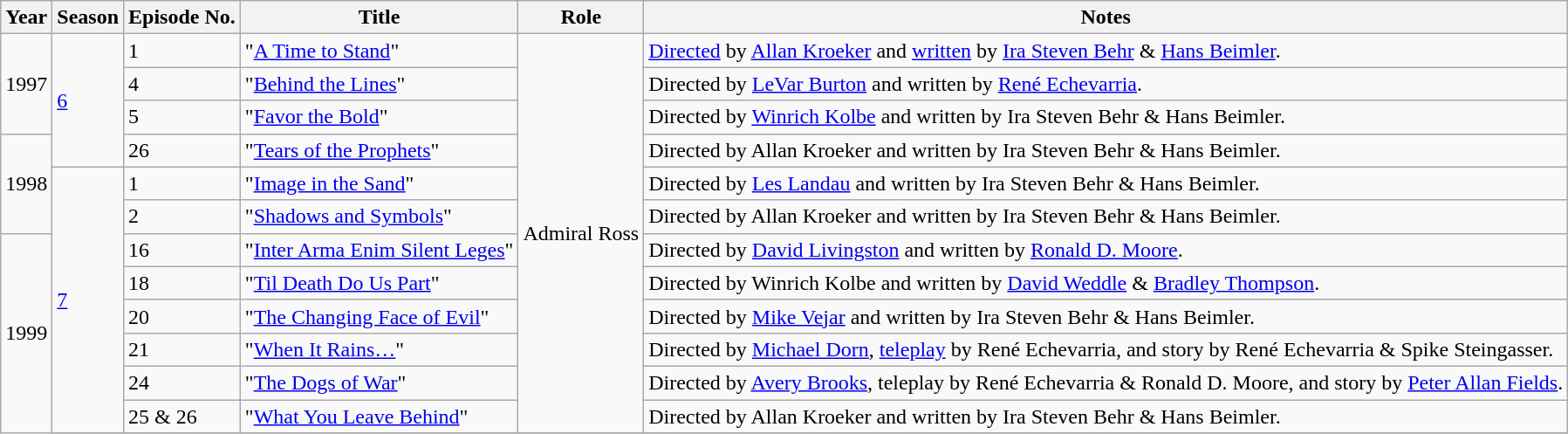<table class="wikitable sortable">
<tr>
<th>Year</th>
<th>Season</th>
<th>Episode No.</th>
<th>Title</th>
<th>Role</th>
<th class="unsortable">Notes</th>
</tr>
<tr>
<td rowspan="3">1997</td>
<td rowspan="4"><a href='#'>6</a></td>
<td>1</td>
<td>"<a href='#'>A Time to Stand</a>"</td>
<td rowspan="12">Admiral Ross</td>
<td><a href='#'>Directed</a> by <a href='#'>Allan Kroeker</a> and <a href='#'>written</a> by <a href='#'>Ira Steven Behr</a> & <a href='#'>Hans Beimler</a>.</td>
</tr>
<tr>
<td>4</td>
<td>"<a href='#'>Behind the Lines</a>"</td>
<td>Directed by <a href='#'>LeVar Burton</a> and written by <a href='#'>René Echevarria</a>.</td>
</tr>
<tr>
<td>5</td>
<td>"<a href='#'>Favor the Bold</a>"</td>
<td>Directed by <a href='#'>Winrich Kolbe</a> and written by Ira Steven Behr & Hans Beimler.</td>
</tr>
<tr>
<td rowspan="3">1998</td>
<td>26</td>
<td>"<a href='#'>Tears of the Prophets</a>"</td>
<td>Directed by Allan Kroeker and written by Ira Steven Behr & Hans Beimler.</td>
</tr>
<tr>
<td rowspan="8"><a href='#'>7</a></td>
<td>1</td>
<td>"<a href='#'>Image in the Sand</a>"</td>
<td>Directed by <a href='#'>Les Landau</a> and written by Ira Steven Behr & Hans Beimler.</td>
</tr>
<tr>
<td>2</td>
<td>"<a href='#'>Shadows and Symbols</a>"</td>
<td>Directed by Allan Kroeker and written by Ira Steven Behr & Hans Beimler.</td>
</tr>
<tr>
<td rowspan="7">1999</td>
<td>16</td>
<td>"<a href='#'>Inter Arma Enim Silent Leges</a>"</td>
<td>Directed by <a href='#'>David Livingston</a> and written by <a href='#'>Ronald D. Moore</a>.</td>
</tr>
<tr>
<td>18</td>
<td>"<a href='#'>Til Death Do Us Part</a>"</td>
<td>Directed by Winrich Kolbe and written by <a href='#'>David Weddle</a> & <a href='#'>Bradley Thompson</a>.</td>
</tr>
<tr>
<td>20</td>
<td>"<a href='#'>The Changing Face of Evil</a>"</td>
<td>Directed by <a href='#'>Mike Vejar</a> and written by Ira Steven Behr & Hans Beimler.</td>
</tr>
<tr>
<td>21</td>
<td>"<a href='#'>When It Rains…</a>"</td>
<td>Directed by <a href='#'>Michael Dorn</a>, <a href='#'>teleplay</a> by René Echevarria, and story by René Echevarria & Spike Steingasser.</td>
</tr>
<tr>
<td>24</td>
<td>"<a href='#'>The Dogs of War</a>"</td>
<td>Directed by <a href='#'>Avery Brooks</a>, teleplay by René Echevarria & Ronald D. Moore, and story by <a href='#'>Peter Allan Fields</a>.</td>
</tr>
<tr>
<td>25 & 26</td>
<td>"<a href='#'>What You Leave Behind</a>"</td>
<td>Directed by Allan Kroeker and written by Ira Steven Behr & Hans Beimler.</td>
</tr>
<tr>
</tr>
</table>
